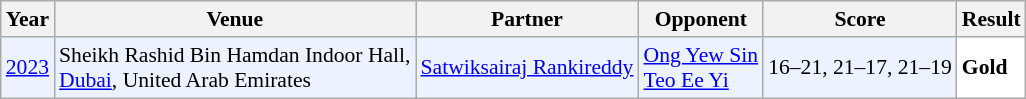<table class="sortable wikitable" style="font-size: 90%;">
<tr>
<th>Year</th>
<th>Venue</th>
<th>Partner</th>
<th>Opponent</th>
<th>Score</th>
<th>Result</th>
</tr>
<tr style="background:#ECF2FF">
<td align="center"><a href='#'>2023</a></td>
<td align="left">Sheikh Rashid Bin Hamdan Indoor Hall,<br><a href='#'>Dubai</a>, United Arab Emirates</td>
<td align="left"> <a href='#'>Satwiksairaj Rankireddy</a></td>
<td align="left"> <a href='#'>Ong Yew Sin</a><br> <a href='#'>Teo Ee Yi</a></td>
<td align="left">16–21, 21–17, 21–19</td>
<td style="text-align:left; background:white"> <strong>Gold</strong></td>
</tr>
</table>
